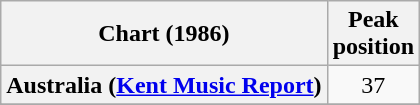<table class="wikitable sortable plainrowheaders">
<tr>
<th>Chart (1986)</th>
<th>Peak<br>position</th>
</tr>
<tr>
<th scope="row">Australia (<a href='#'>Kent Music Report</a>)</th>
<td align="center">37</td>
</tr>
<tr>
</tr>
<tr>
</tr>
<tr>
</tr>
<tr>
</tr>
<tr>
</tr>
<tr>
</tr>
<tr>
</tr>
<tr>
</tr>
</table>
